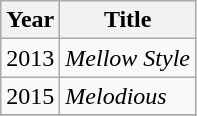<table class="wikitable">
<tr>
<th scope="col">Year</th>
<th scope="col">Title</th>
</tr>
<tr>
<td>2013</td>
<td><em>Mellow Style</em></td>
</tr>
<tr>
<td>2015</td>
<td><em>Melodious</em></td>
</tr>
<tr>
</tr>
</table>
